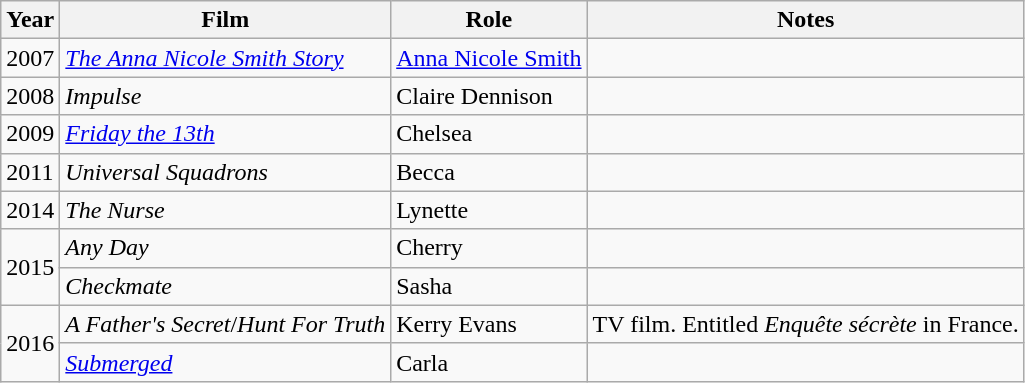<table class="wikitable">
<tr>
<th>Year</th>
<th>Film</th>
<th>Role</th>
<th>Notes</th>
</tr>
<tr>
<td>2007</td>
<td><em><a href='#'>The Anna Nicole Smith Story</a></em></td>
<td><a href='#'>Anna Nicole Smith</a></td>
<td></td>
</tr>
<tr>
<td>2008</td>
<td><em>Impulse</em></td>
<td>Claire Dennison</td>
<td></td>
</tr>
<tr>
<td>2009</td>
<td><em><a href='#'>Friday the 13th</a></em></td>
<td>Chelsea</td>
<td></td>
</tr>
<tr>
<td>2011</td>
<td><em>Universal Squadrons</em></td>
<td>Becca</td>
<td></td>
</tr>
<tr>
<td>2014</td>
<td><em>The Nurse</em></td>
<td>Lynette</td>
<td></td>
</tr>
<tr>
<td rowspan="2">2015</td>
<td><em>Any Day</em></td>
<td>Cherry</td>
<td></td>
</tr>
<tr>
<td><em>Checkmate</em></td>
<td>Sasha</td>
<td></td>
</tr>
<tr>
<td rowspan="2">2016</td>
<td><em>A Father's Secret</em>/<em>Hunt For Truth</em></td>
<td>Kerry Evans</td>
<td>TV film. Entitled <em>Enquête sécrète</em> in France.</td>
</tr>
<tr>
<td><em><a href='#'>Submerged</a></em></td>
<td>Carla</td>
<td></td>
</tr>
</table>
